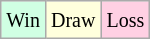<table class="wikitable">
<tr>
<td style="background-color: #d0ffe3;"><small>Win</small></td>
<td style="background-color: #ffffdd;"><small>Draw</small></td>
<td style="background-color: #ffd0e3;"><small>Loss</small></td>
</tr>
</table>
